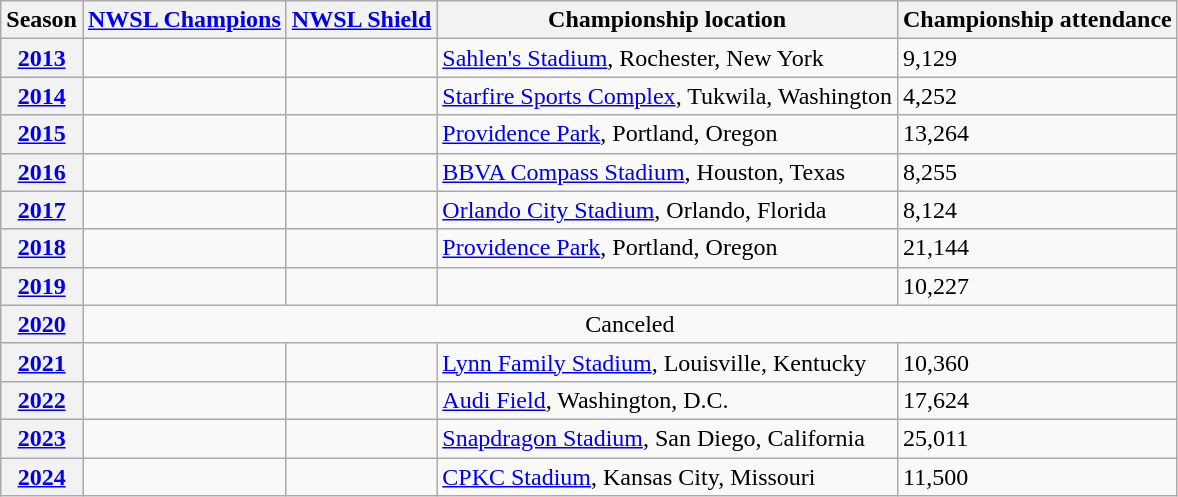<table class="wikitable sortable plainrowheaders" style="text-align:left;margin-left:1em;">
<tr>
<th scope="col">Season</th>
<th scope="col"><a href='#'>NWSL Champions</a><br></th>
<th scope="col"><a href='#'>NWSL Shield</a><br></th>
<th scope="col">Championship location</th>
<th scope="col">Championship attendance</th>
</tr>
<tr>
<th scope="row"><a href='#'>2013</a></th>
<td></td>
<td></td>
<td><a href='#'>Sahlen's Stadium</a>, Rochester, New York</td>
<td>9,129</td>
</tr>
<tr>
<th scope="row"><a href='#'>2014</a></th>
<td></td>
<td></td>
<td><a href='#'>Starfire Sports Complex</a>, Tukwila, Washington</td>
<td>4,252</td>
</tr>
<tr>
<th scope="row"><a href='#'>2015</a></th>
<td></td>
<td></td>
<td><a href='#'>Providence Park</a>, Portland, Oregon</td>
<td>13,264</td>
</tr>
<tr>
<th scope="row"><a href='#'>2016</a></th>
<td></td>
<td></td>
<td><a href='#'>BBVA Compass Stadium</a>, Houston, Texas</td>
<td>8,255</td>
</tr>
<tr>
<th scope="row"><a href='#'>2017</a></th>
<td></td>
<td></td>
<td><a href='#'>Orlando City Stadium</a>, Orlando, Florida</td>
<td>8,124</td>
</tr>
<tr>
<th scope="row"><a href='#'>2018</a></th>
<td></td>
<td></td>
<td><a href='#'>Providence Park</a>, Portland, Oregon</td>
<td>21,144</td>
</tr>
<tr>
<th scope="row"><a href='#'>2019</a></th>
<td></td>
<td></td>
<td></td>
<td>10,227</td>
</tr>
<tr>
<th scope="row"><a href='#'>2020</a></th>
<td colspan=4; align=center>Canceled</td>
</tr>
<tr>
<th scope="row"><a href='#'>2021</a></th>
<td></td>
<td></td>
<td><a href='#'>Lynn Family Stadium</a>, Louisville, Kentucky</td>
<td>10,360</td>
</tr>
<tr>
<th scope="row"><a href='#'>2022</a></th>
<td></td>
<td></td>
<td><a href='#'>Audi Field</a>, Washington, D.C.</td>
<td>17,624</td>
</tr>
<tr>
<th scope="row"><a href='#'>2023</a></th>
<td></td>
<td></td>
<td><a href='#'>Snapdragon Stadium</a>, San Diego, California</td>
<td>25,011</td>
</tr>
<tr>
<th scope="row"><a href='#'>2024</a></th>
<td></td>
<td></td>
<td><a href='#'>CPKC Stadium</a>, Kansas City, Missouri</td>
<td>11,500</td>
</tr>
</table>
